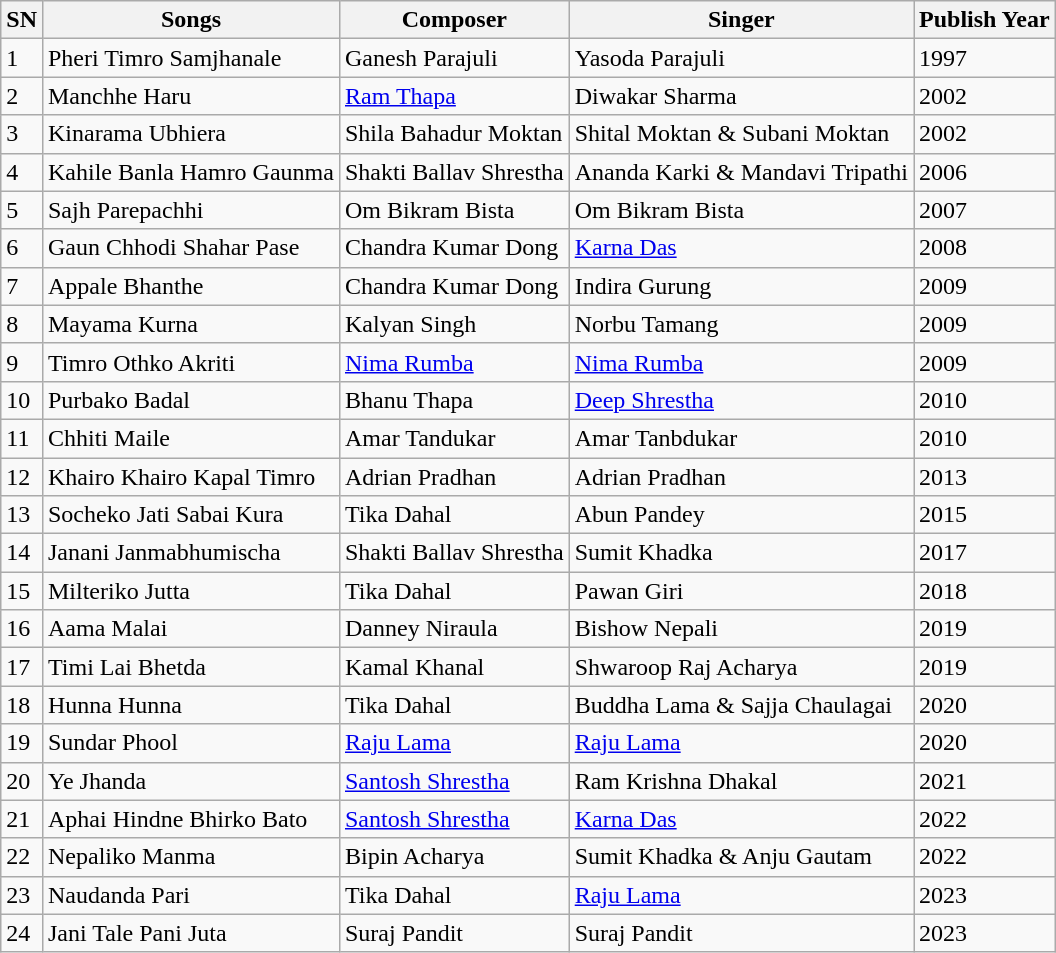<table class="wikitable">
<tr>
<th>SN</th>
<th>Songs</th>
<th>Composer</th>
<th>Singer</th>
<th>Publish Year</th>
</tr>
<tr>
<td>1</td>
<td>Pheri Timro Samjhanale</td>
<td>Ganesh Parajuli</td>
<td>Yasoda Parajuli</td>
<td>1997</td>
</tr>
<tr>
<td>2</td>
<td>Manchhe Haru</td>
<td><a href='#'>Ram Thapa</a></td>
<td>Diwakar Sharma</td>
<td>2002</td>
</tr>
<tr>
<td>3</td>
<td>Kinarama Ubhiera</td>
<td>Shila Bahadur Moktan</td>
<td>Shital Moktan & Subani Moktan</td>
<td>2002</td>
</tr>
<tr>
<td>4</td>
<td>Kahile Banla Hamro Gaunma</td>
<td>Shakti Ballav Shrestha</td>
<td>Ananda Karki & Mandavi Tripathi</td>
<td>2006</td>
</tr>
<tr>
<td>5</td>
<td>Sajh Parepachhi</td>
<td>Om Bikram Bista</td>
<td>Om Bikram Bista</td>
<td>2007</td>
</tr>
<tr>
<td>6</td>
<td>Gaun Chhodi Shahar Pase</td>
<td>Chandra Kumar Dong</td>
<td><a href='#'>Karna Das</a></td>
<td>2008</td>
</tr>
<tr>
<td>7</td>
<td>Appale Bhanthe</td>
<td>Chandra Kumar Dong</td>
<td>Indira Gurung</td>
<td>2009</td>
</tr>
<tr>
<td>8</td>
<td>Mayama Kurna</td>
<td>Kalyan Singh</td>
<td>Norbu Tamang</td>
<td>2009</td>
</tr>
<tr>
<td>9</td>
<td>Timro Othko Akriti</td>
<td><a href='#'>Nima Rumba</a></td>
<td><a href='#'>Nima Rumba</a></td>
<td>2009</td>
</tr>
<tr>
<td>10</td>
<td>Purbako Badal</td>
<td>Bhanu Thapa</td>
<td><a href='#'>Deep Shrestha</a></td>
<td>2010</td>
</tr>
<tr>
<td>11</td>
<td>Chhiti Maile</td>
<td>Amar Tandukar</td>
<td>Amar Tanbdukar</td>
<td>2010</td>
</tr>
<tr>
<td>12</td>
<td>Khairo Khairo Kapal Timro</td>
<td>Adrian Pradhan</td>
<td>Adrian Pradhan</td>
<td>2013</td>
</tr>
<tr>
<td>13</td>
<td>Socheko Jati Sabai Kura</td>
<td>Tika Dahal</td>
<td>Abun Pandey</td>
<td>2015</td>
</tr>
<tr>
<td>14</td>
<td>Janani Janmabhumischa</td>
<td>Shakti Ballav Shrestha</td>
<td>Sumit Khadka</td>
<td>2017</td>
</tr>
<tr>
<td>15</td>
<td>Milteriko Jutta</td>
<td>Tika Dahal</td>
<td>Pawan Giri</td>
<td>2018</td>
</tr>
<tr>
<td>16</td>
<td>Aama Malai</td>
<td>Danney Niraula</td>
<td>Bishow Nepali</td>
<td>2019</td>
</tr>
<tr>
<td>17</td>
<td>Timi Lai Bhetda</td>
<td>Kamal Khanal</td>
<td>Shwaroop Raj Acharya</td>
<td>2019</td>
</tr>
<tr>
<td>18</td>
<td>Hunna Hunna</td>
<td>Tika Dahal</td>
<td>Buddha Lama & Sajja Chaulagai</td>
<td>2020</td>
</tr>
<tr>
<td>19</td>
<td>Sundar Phool</td>
<td><a href='#'>Raju Lama</a></td>
<td><a href='#'>Raju Lama</a></td>
<td>2020</td>
</tr>
<tr>
<td>20</td>
<td>Ye Jhanda</td>
<td><a href='#'>Santosh Shrestha</a></td>
<td>Ram Krishna Dhakal</td>
<td>2021</td>
</tr>
<tr>
<td>21</td>
<td>Aphai Hindne Bhirko Bato</td>
<td><a href='#'>Santosh Shrestha</a></td>
<td><a href='#'>Karna Das</a></td>
<td>2022</td>
</tr>
<tr>
<td>22</td>
<td>Nepaliko Manma</td>
<td>Bipin Acharya</td>
<td>Sumit Khadka & Anju Gautam</td>
<td>2022</td>
</tr>
<tr>
<td>23</td>
<td>Naudanda Pari</td>
<td>Tika Dahal</td>
<td><a href='#'>Raju Lama</a></td>
<td>2023</td>
</tr>
<tr>
<td>24</td>
<td>Jani Tale Pani Juta</td>
<td>Suraj Pandit</td>
<td>Suraj Pandit</td>
<td>2023</td>
</tr>
</table>
